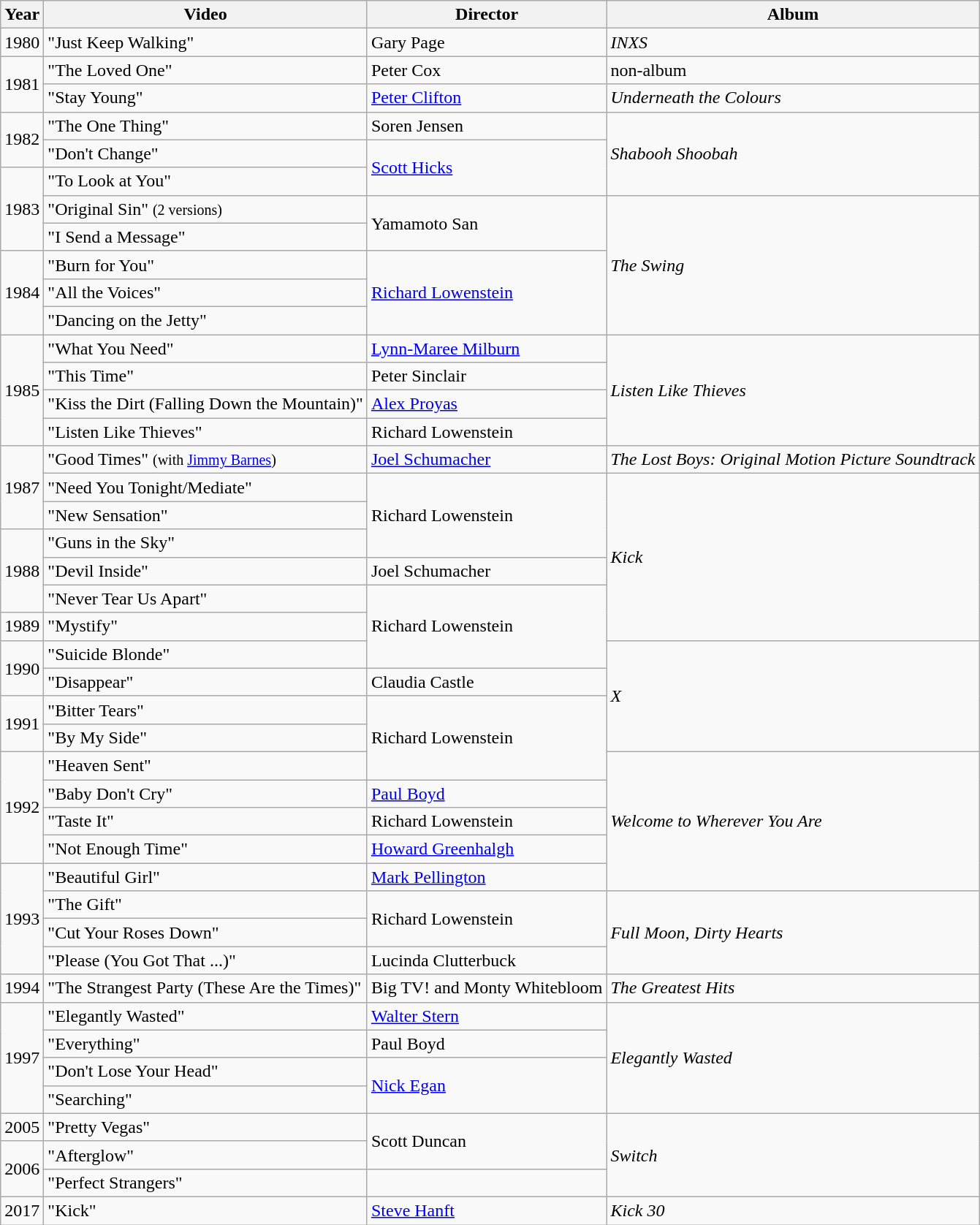<table class="wikitable">
<tr>
<th>Year</th>
<th>Video</th>
<th>Director</th>
<th>Album</th>
</tr>
<tr>
<td>1980</td>
<td>"Just Keep Walking"</td>
<td>Gary Page</td>
<td><em>INXS</em></td>
</tr>
<tr>
<td rowspan="2">1981</td>
<td>"The Loved One"</td>
<td>Peter Cox</td>
<td>non-album</td>
</tr>
<tr>
<td>"Stay Young"</td>
<td><a href='#'>Peter Clifton</a></td>
<td><em>Underneath the Colours</em></td>
</tr>
<tr>
<td rowspan="2">1982</td>
<td>"The One Thing"</td>
<td>Soren Jensen</td>
<td rowspan="3"><em>Shabooh Shoobah</em></td>
</tr>
<tr>
<td>"Don't Change"</td>
<td rowspan="2"><a href='#'>Scott Hicks</a></td>
</tr>
<tr>
<td rowspan="3">1983</td>
<td>"To Look at You"</td>
</tr>
<tr>
<td>"Original Sin" <small>(2 versions)</small></td>
<td rowspan="2">Yamamoto San</td>
<td rowspan="5"><em>The Swing</em></td>
</tr>
<tr>
<td>"I Send a Message"</td>
</tr>
<tr>
<td rowspan="3">1984</td>
<td>"Burn for You"</td>
<td rowspan="3"><a href='#'>Richard Lowenstein</a></td>
</tr>
<tr>
<td>"All the Voices"</td>
</tr>
<tr>
<td>"Dancing on the Jetty"</td>
</tr>
<tr>
<td rowspan="4">1985</td>
<td>"What You Need"</td>
<td><a href='#'>Lynn-Maree Milburn</a></td>
<td rowspan="4"><em>Listen Like Thieves</em></td>
</tr>
<tr>
<td>"This Time"</td>
<td>Peter Sinclair</td>
</tr>
<tr>
<td>"Kiss the Dirt (Falling Down the Mountain)"</td>
<td><a href='#'>Alex Proyas</a></td>
</tr>
<tr>
<td>"Listen Like Thieves"</td>
<td>Richard Lowenstein</td>
</tr>
<tr>
<td rowspan="3">1987</td>
<td>"Good Times" <small>(with <a href='#'>Jimmy Barnes</a>)</small></td>
<td><a href='#'>Joel Schumacher</a></td>
<td><em>The Lost Boys: Original Motion Picture Soundtrack</em></td>
</tr>
<tr>
<td>"Need You Tonight/Mediate"</td>
<td rowspan="3">Richard Lowenstein</td>
<td rowspan="6"><em>Kick</em></td>
</tr>
<tr>
<td>"New Sensation"</td>
</tr>
<tr>
<td rowspan="3">1988</td>
<td>"Guns in the Sky"</td>
</tr>
<tr>
<td>"Devil Inside"</td>
<td>Joel Schumacher</td>
</tr>
<tr>
<td>"Never Tear Us Apart"</td>
<td rowspan="3">Richard Lowenstein</td>
</tr>
<tr>
<td>1989</td>
<td>"Mystify"</td>
</tr>
<tr>
<td rowspan="2">1990</td>
<td>"Suicide Blonde"</td>
<td rowspan="4"><em>X</em></td>
</tr>
<tr>
<td>"Disappear"</td>
<td>Claudia Castle</td>
</tr>
<tr>
<td rowspan="2">1991</td>
<td>"Bitter Tears"</td>
<td rowspan="3">Richard Lowenstein</td>
</tr>
<tr>
<td>"By My Side"</td>
</tr>
<tr>
<td rowspan="4">1992</td>
<td>"Heaven Sent"</td>
<td rowspan="5"><em>Welcome to Wherever You Are</em></td>
</tr>
<tr>
<td>"Baby Don't Cry"</td>
<td><a href='#'>Paul Boyd</a></td>
</tr>
<tr>
<td>"Taste It"</td>
<td>Richard Lowenstein</td>
</tr>
<tr>
<td>"Not Enough Time"</td>
<td><a href='#'>Howard Greenhalgh</a></td>
</tr>
<tr>
<td rowspan="4">1993</td>
<td>"Beautiful Girl"</td>
<td><a href='#'>Mark Pellington</a></td>
</tr>
<tr>
<td>"The Gift"</td>
<td rowspan="2">Richard Lowenstein</td>
<td rowspan="3"><em>Full Moon, Dirty Hearts</em></td>
</tr>
<tr>
<td>"Cut Your Roses Down"</td>
</tr>
<tr>
<td>"Please (You Got That ...)"</td>
<td>Lucinda Clutterbuck</td>
</tr>
<tr>
<td>1994</td>
<td>"The Strangest Party (These Are the Times)"</td>
<td>Big TV! and Monty Whitebloom</td>
<td><em>The Greatest Hits</em></td>
</tr>
<tr>
<td rowspan="4">1997</td>
<td>"Elegantly Wasted"</td>
<td><a href='#'>Walter Stern</a></td>
<td rowspan="4"><em>Elegantly Wasted</em></td>
</tr>
<tr>
<td>"Everything"</td>
<td>Paul Boyd</td>
</tr>
<tr>
<td>"Don't Lose Your Head"</td>
<td rowspan="2"><a href='#'>Nick Egan</a></td>
</tr>
<tr>
<td>"Searching"</td>
</tr>
<tr>
<td>2005</td>
<td>"Pretty Vegas"</td>
<td rowspan="2">Scott Duncan</td>
<td rowspan="3"><em>Switch</em></td>
</tr>
<tr>
<td rowspan="2">2006</td>
<td>"Afterglow"</td>
</tr>
<tr>
<td>"Perfect Strangers"</td>
<td></td>
</tr>
<tr>
<td>2017</td>
<td>"Kick"</td>
<td><a href='#'>Steve Hanft</a></td>
<td><em>Kick 30</em></td>
</tr>
</table>
